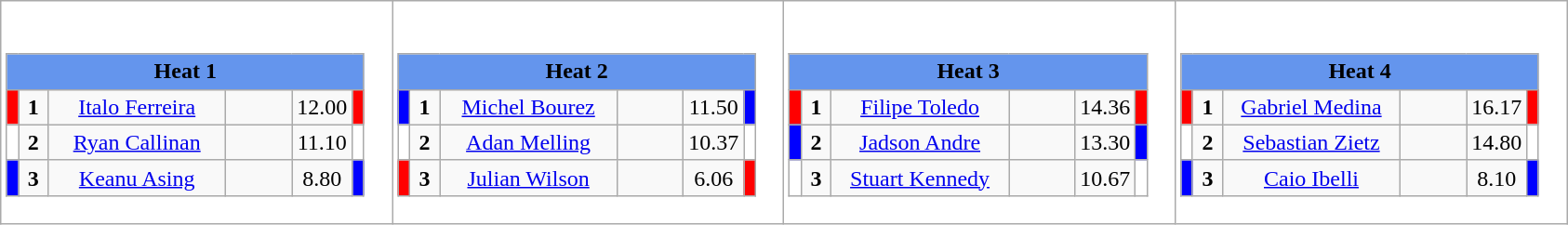<table class="wikitable" style="background:#fff;">
<tr>
<td><div><br><table class="wikitable">
<tr>
<td colspan="6"  style="text-align:center; background:#6495ed;"><strong>Heat 1</strong></td>
</tr>
<tr>
<td style="width:01px; background: #f00;"></td>
<td style="width:14px; text-align:center;"><strong>1</strong></td>
<td style="width:120px; text-align:center;"><a href='#'>Italo Ferreira</a></td>
<td style="width:40px; text-align:center;"></td>
<td style="width:20px; text-align:center;">12.00</td>
<td style="width:01px; background: #f00;"></td>
</tr>
<tr>
<td style="width:01px; background: #fff;"></td>
<td style="width:14px; text-align:center;"><strong>2</strong></td>
<td style="width:120px; text-align:center;"><a href='#'>Ryan Callinan</a></td>
<td style="width:40px; text-align:center;"></td>
<td style="width:20px; text-align:center;">11.10</td>
<td style="width:01px; background: #fff;"></td>
</tr>
<tr>
<td style="width:01px; background: #00f;"></td>
<td style="width:14px; text-align:center;"><strong>3</strong></td>
<td style="width:120px; text-align:center;"><a href='#'>Keanu Asing</a></td>
<td style="width:40px; text-align:center;"></td>
<td style="width:20px; text-align:center;">8.80</td>
<td style="width:01px; background: #00f;"></td>
</tr>
</table>
</div></td>
<td><div><br><table class="wikitable">
<tr>
<td colspan="6"  style="text-align:center; background:#6495ed;"><strong>Heat 2</strong></td>
</tr>
<tr>
<td style="width:01px; background: #00f;"></td>
<td style="width:14px; text-align:center;"><strong>1</strong></td>
<td style="width:120px; text-align:center;"><a href='#'>Michel Bourez</a></td>
<td style="width:40px; text-align:center;"></td>
<td style="width:20px; text-align:center;">11.50</td>
<td style="width:01px; background: #00f;"></td>
</tr>
<tr>
<td style="width:01px; background: #fff;"></td>
<td style="width:14px; text-align:center;"><strong>2</strong></td>
<td style="width:120px; text-align:center;"><a href='#'>Adan Melling</a></td>
<td style="width:40px; text-align:center;"></td>
<td style="width:20px; text-align:center;">10.37</td>
<td style="width:01px; background: #fff;"></td>
</tr>
<tr>
<td style="width:01px; background: #f00;"></td>
<td style="width:14px; text-align:center;"><strong>3</strong></td>
<td style="width:120px; text-align:center;"><a href='#'>Julian Wilson</a></td>
<td style="width:40px; text-align:center;"></td>
<td style="width:20px; text-align:center;">6.06</td>
<td style="width:01px; background: #f00;"></td>
</tr>
</table>
</div></td>
<td><div><br><table class="wikitable">
<tr>
<td colspan="6"  style="text-align:center; background:#6495ed;"><strong>Heat 3</strong></td>
</tr>
<tr>
<td style="width:01px; background: #f00;"></td>
<td style="width:14px; text-align:center;"><strong>1</strong></td>
<td style="width:120px; text-align:center;"><a href='#'>Filipe Toledo</a></td>
<td style="width:40px; text-align:center;"></td>
<td style="width:20px; text-align:center;">14.36</td>
<td style="width:01px; background: #f00;"></td>
</tr>
<tr>
<td style="width:01px; background: #00f;"></td>
<td style="width:14px; text-align:center;"><strong>2</strong></td>
<td style="width:120px; text-align:center;"><a href='#'>Jadson Andre</a></td>
<td style="width:40px; text-align:center;"></td>
<td style="width:20px; text-align:center;">13.30</td>
<td style="width:01px; background: #00f;"></td>
</tr>
<tr>
<td style="width:01px; background: #fff;"></td>
<td style="width:14px; text-align:center;"><strong>3</strong></td>
<td style="width:120px; text-align:center;"><a href='#'>Stuart Kennedy</a></td>
<td style="width:40px; text-align:center;"></td>
<td style="width:20px; text-align:center;">10.67</td>
<td style="width:01px; background: #fff;"></td>
</tr>
</table>
</div></td>
<td><div><br><table class="wikitable">
<tr>
<td colspan="6"  style="text-align:center; background:#6495ed;"><strong>Heat 4</strong></td>
</tr>
<tr>
<td style="width:01px; background: #f00;"></td>
<td style="width:14px; text-align:center;"><strong>1</strong></td>
<td style="width:120px; text-align:center;"><a href='#'>Gabriel Medina</a></td>
<td style="width:40px; text-align:center;"></td>
<td style="width:20px; text-align:center;">16.17</td>
<td style="width:01px; background: #f00;"></td>
</tr>
<tr>
<td style="width:01px; background: #fff;"></td>
<td style="width:14px; text-align:center;"><strong>2</strong></td>
<td style="width:120px; text-align:center;"><a href='#'>Sebastian Zietz</a></td>
<td style="width:40px; text-align:center;"></td>
<td style="width:20px; text-align:center;">14.80</td>
<td style="width:01px; background: #fff;"></td>
</tr>
<tr>
<td style="width:01px; background: #00f;"></td>
<td style="width:14px; text-align:center;"><strong>3</strong></td>
<td style="width:120px; text-align:center;"><a href='#'>Caio Ibelli</a></td>
<td style="width:40px; text-align:center;"></td>
<td style="width:20px; text-align:center;">8.10</td>
<td style="width:01px; background: #00f;"></td>
</tr>
</table>
</div></td>
</tr>
</table>
